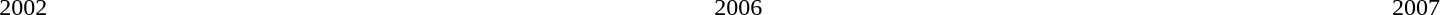<table class="whitetable">
<tr>
<td width="28%"></td>
<td width="10%"></td>
<td width="28%"></td>
<td width="10%"></td>
<td width="28%"></td>
<td width="10%"></td>
<td></td>
</tr>
<tr>
<td align="center">2002</td>
<td></td>
<td align="center">2006</td>
<td></td>
<td align="center">2007</td>
<td></td>
</tr>
</table>
